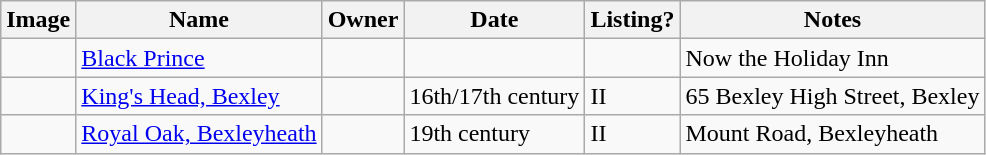<table class="wikitable sortable">
<tr>
<th>Image</th>
<th>Name</th>
<th>Owner</th>
<th>Date</th>
<th>Listing?</th>
<th>Notes</th>
</tr>
<tr>
<td></td>
<td><a href='#'>Black Prince</a></td>
<td></td>
<td></td>
<td></td>
<td>Now the Holiday Inn</td>
</tr>
<tr>
<td></td>
<td><a href='#'>King's Head, Bexley</a></td>
<td></td>
<td>16th/17th century</td>
<td>II</td>
<td>65 Bexley High Street, Bexley</td>
</tr>
<tr>
<td></td>
<td><a href='#'>Royal Oak, Bexleyheath</a></td>
<td></td>
<td>19th century</td>
<td>II</td>
<td>Mount Road, Bexleyheath</td>
</tr>
</table>
